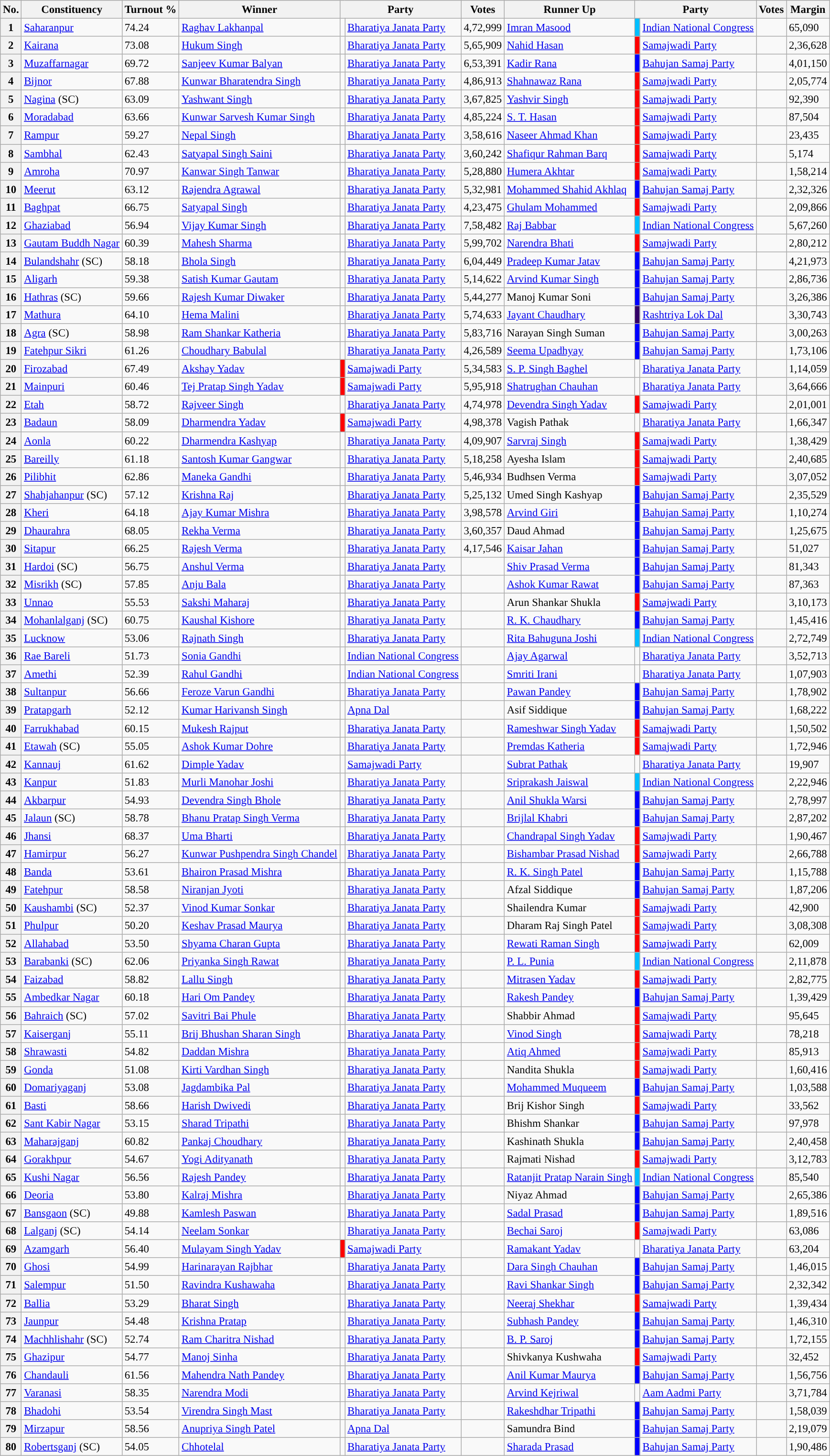<table class="sortable wikitable" style="font-size: 95%;">
<tr>
<th>No.</th>
<th>Constituency</th>
<th>Turnout %</th>
<th>Winner</th>
<th colspan="2">Party</th>
<th>Votes</th>
<th>Runner Up</th>
<th colspan="2">Party</th>
<th>Votes</th>
<th>Margin</th>
</tr>
<tr>
<th>1</th>
<td><a href='#'>Saharanpur</a></td>
<td>74.24 </td>
<td><a href='#'>Raghav Lakhanpal</a></td>
<td style="background-color: "></td>
<td><a href='#'>Bharatiya Janata Party</a></td>
<td>4,72,999</td>
<td><a href='#'>Imran Masood</a></td>
<td style="color:inherit;background:#00BFFF"></td>
<td><a href='#'>Indian National Congress</a></td>
<td></td>
<td>65,090</td>
</tr>
<tr>
<th>2</th>
<td><a href='#'>Kairana</a></td>
<td>73.08 </td>
<td><a href='#'>Hukum Singh</a></td>
<td style="background-color: "></td>
<td><a href='#'>Bharatiya Janata Party</a></td>
<td>5,65,909</td>
<td><a href='#'>Nahid Hasan</a></td>
<td style="color:inherit;background:#FF0000"></td>
<td><a href='#'>Samajwadi Party</a></td>
<td></td>
<td>2,36,628</td>
</tr>
<tr>
<th>3</th>
<td><a href='#'>Muzaffarnagar</a></td>
<td>69.72 </td>
<td><a href='#'>Sanjeev Kumar Balyan</a></td>
<td style="background-color: "></td>
<td><a href='#'>Bharatiya Janata Party</a></td>
<td>6,53,391</td>
<td><a href='#'>Kadir Rana</a></td>
<td style="color:inherit;background:#0000FF"></td>
<td><a href='#'>Bahujan Samaj Party</a></td>
<td></td>
<td>4,01,150</td>
</tr>
<tr>
<th>4</th>
<td><a href='#'>Bijnor</a></td>
<td>67.88 </td>
<td><a href='#'>Kunwar Bharatendra Singh</a></td>
<td style="background-color: "></td>
<td><a href='#'>Bharatiya Janata Party</a></td>
<td>4,86,913</td>
<td><a href='#'>Shahnawaz Rana</a></td>
<td style="color:inherit;background:#FF0000"></td>
<td><a href='#'>Samajwadi Party</a></td>
<td></td>
<td>2,05,774</td>
</tr>
<tr>
<th>5</th>
<td><a href='#'>Nagina</a> (SC)</td>
<td>63.09 </td>
<td><a href='#'>Yashwant Singh</a></td>
<td style="background-color: "></td>
<td><a href='#'>Bharatiya Janata Party</a></td>
<td>3,67,825</td>
<td><a href='#'>Yashvir Singh</a></td>
<td style="color:inherit;background:#FF0000"></td>
<td><a href='#'>Samajwadi Party</a></td>
<td></td>
<td>92,390</td>
</tr>
<tr>
<th>6</th>
<td><a href='#'>Moradabad</a></td>
<td>63.66 </td>
<td><a href='#'>Kunwar Sarvesh Kumar Singh</a></td>
<td style="background-color: "></td>
<td><a href='#'>Bharatiya Janata Party</a></td>
<td>4,85,224</td>
<td><a href='#'>S. T. Hasan</a></td>
<td style="color:inherit;background:#FF0000"></td>
<td><a href='#'>Samajwadi Party</a></td>
<td></td>
<td>87,504</td>
</tr>
<tr>
<th>7</th>
<td><a href='#'>Rampur</a></td>
<td>59.27 </td>
<td><a href='#'>Nepal Singh</a></td>
<td style="background-color: "></td>
<td><a href='#'>Bharatiya Janata Party</a></td>
<td>3,58,616</td>
<td><a href='#'>Naseer Ahmad Khan</a></td>
<td style="color:inherit;background:#FF0000"></td>
<td><a href='#'>Samajwadi Party</a></td>
<td></td>
<td>23,435</td>
</tr>
<tr>
<th>8</th>
<td><a href='#'>Sambhal</a></td>
<td>62.43 </td>
<td><a href='#'>Satyapal Singh Saini</a></td>
<td style="background-color: "></td>
<td><a href='#'>Bharatiya Janata Party</a></td>
<td>3,60,242</td>
<td><a href='#'>Shafiqur Rahman Barq</a></td>
<td style="color:inherit;background:#FF0000"></td>
<td><a href='#'>Samajwadi Party</a></td>
<td></td>
<td>5,174</td>
</tr>
<tr>
<th>9</th>
<td><a href='#'>Amroha</a></td>
<td>70.97 </td>
<td><a href='#'>Kanwar Singh Tanwar</a></td>
<td style="background-color: "></td>
<td><a href='#'>Bharatiya Janata Party</a></td>
<td>5,28,880</td>
<td><a href='#'>Humera Akhtar</a></td>
<td style="color:inherit;background:#FF0000"></td>
<td><a href='#'>Samajwadi Party</a></td>
<td></td>
<td>1,58,214</td>
</tr>
<tr>
<th>10</th>
<td><a href='#'>Meerut</a></td>
<td>63.12 </td>
<td><a href='#'>Rajendra Agrawal</a></td>
<td style="background-color: "></td>
<td><a href='#'>Bharatiya Janata Party</a></td>
<td>5,32,981</td>
<td><a href='#'>Mohammed Shahid Akhlaq</a></td>
<td style="color:inherit;background:#0000FF"></td>
<td><a href='#'>Bahujan Samaj Party</a></td>
<td></td>
<td>2,32,326</td>
</tr>
<tr>
<th>11</th>
<td><a href='#'>Baghpat</a></td>
<td>66.75 </td>
<td><a href='#'>Satyapal Singh</a></td>
<td style="background-color: "></td>
<td><a href='#'>Bharatiya Janata Party</a></td>
<td>4,23,475</td>
<td><a href='#'>Ghulam Mohammed</a></td>
<td style="color:inherit;background:#FF0000"></td>
<td><a href='#'>Samajwadi Party</a></td>
<td></td>
<td>2,09,866</td>
</tr>
<tr>
<th>12</th>
<td><a href='#'>Ghaziabad</a></td>
<td>56.94 </td>
<td><a href='#'>Vijay Kumar Singh</a></td>
<td style="background-color: "></td>
<td><a href='#'>Bharatiya Janata Party</a></td>
<td>7,58,482</td>
<td><a href='#'>Raj Babbar</a></td>
<td style="color:inherit;background:#00BFFF"></td>
<td><a href='#'>Indian National Congress</a></td>
<td></td>
<td>5,67,260</td>
</tr>
<tr>
<th>13</th>
<td><a href='#'>Gautam Buddh Nagar</a></td>
<td>60.39 </td>
<td><a href='#'>Mahesh Sharma</a></td>
<td style="background-color: "></td>
<td><a href='#'>Bharatiya Janata Party</a></td>
<td>5,99,702</td>
<td><a href='#'>Narendra Bhati</a></td>
<td style="color:inherit;background:#FF0000"></td>
<td><a href='#'>Samajwadi Party</a></td>
<td></td>
<td>2,80,212</td>
</tr>
<tr>
<th>14</th>
<td><a href='#'>Bulandshahr</a> (SC)</td>
<td>58.18 </td>
<td><a href='#'>Bhola Singh</a></td>
<td style="background-color: "></td>
<td><a href='#'>Bharatiya Janata Party</a></td>
<td>6,04,449</td>
<td><a href='#'>Pradeep Kumar Jatav</a></td>
<td style="color:inherit;background:#0000FF"></td>
<td><a href='#'>Bahujan Samaj Party</a></td>
<td></td>
<td>4,21,973</td>
</tr>
<tr>
<th>15</th>
<td><a href='#'>Aligarh</a></td>
<td>59.38 </td>
<td><a href='#'>Satish Kumar Gautam</a></td>
<td style="background-color: "></td>
<td><a href='#'>Bharatiya Janata Party</a></td>
<td>5,14,622</td>
<td><a href='#'>Arvind Kumar Singh</a></td>
<td style="color:inherit;background:#0000FF"></td>
<td><a href='#'>Bahujan Samaj Party</a></td>
<td></td>
<td>2,86,736</td>
</tr>
<tr>
<th>16</th>
<td><a href='#'>Hathras</a> (SC)</td>
<td>59.66 </td>
<td><a href='#'>Rajesh Kumar Diwaker</a></td>
<td style="background-color: "></td>
<td><a href='#'>Bharatiya Janata Party</a></td>
<td>5,44,277</td>
<td>Manoj Kumar Soni</td>
<td style="color:inherit;background:#0000FF"></td>
<td><a href='#'>Bahujan Samaj Party</a></td>
<td></td>
<td>3,26,386</td>
</tr>
<tr>
<th>17</th>
<td><a href='#'>Mathura</a></td>
<td>64.10 </td>
<td><a href='#'>Hema Malini</a></td>
<td style="background-color: "></td>
<td><a href='#'>Bharatiya Janata Party</a></td>
<td>5,74,633</td>
<td><a href='#'>Jayant Chaudhary</a></td>
<td style="color:inherit;background:#330066"></td>
<td><a href='#'>Rashtriya Lok Dal</a></td>
<td></td>
<td>3,30,743</td>
</tr>
<tr>
<th>18</th>
<td><a href='#'>Agra</a> (SC)</td>
<td>58.98 </td>
<td><a href='#'>Ram Shankar Katheria</a></td>
<td style="background-color: "></td>
<td><a href='#'>Bharatiya Janata Party</a></td>
<td>5,83,716</td>
<td>Narayan Singh Suman</td>
<td style="color:inherit;background:#0000FF"></td>
<td><a href='#'>Bahujan Samaj Party</a></td>
<td></td>
<td>3,00,263</td>
</tr>
<tr>
<th>19</th>
<td><a href='#'>Fatehpur Sikri</a></td>
<td>61.26 </td>
<td><a href='#'>Choudhary Babulal</a></td>
<td style="background-color: "></td>
<td><a href='#'>Bharatiya Janata Party</a></td>
<td>4,26,589</td>
<td><a href='#'>Seema Upadhyay</a></td>
<td style="color:inherit;background:#0000FF"></td>
<td><a href='#'>Bahujan Samaj Party</a></td>
<td></td>
<td>1,73,106</td>
</tr>
<tr>
<th>20</th>
<td><a href='#'>Firozabad</a></td>
<td>67.49 </td>
<td><a href='#'>Akshay Yadav</a></td>
<td bgcolor=#FF0000></td>
<td><a href='#'>Samajwadi Party</a></td>
<td>5,34,583</td>
<td><a href='#'>S. P. Singh Baghel</a></td>
<td style="background-color: "></td>
<td><a href='#'>Bharatiya Janata Party</a></td>
<td></td>
<td>1,14,059</td>
</tr>
<tr>
<th>21</th>
<td><a href='#'>Mainpuri</a></td>
<td>60.46 </td>
<td><a href='#'>Tej Pratap Singh Yadav</a></td>
<td bgcolor=#FF0000></td>
<td><a href='#'>Samajwadi Party</a></td>
<td>5,95,918</td>
<td><a href='#'>Shatrughan Chauhan</a></td>
<td style="background-color: "></td>
<td><a href='#'>Bharatiya Janata Party</a></td>
<td></td>
<td>3,64,666</td>
</tr>
<tr>
<th>22</th>
<td><a href='#'>Etah</a></td>
<td>58.72 </td>
<td><a href='#'>Rajveer Singh</a></td>
<td style="background-color: "></td>
<td><a href='#'>Bharatiya Janata Party</a></td>
<td>4,74,978</td>
<td><a href='#'>Devendra Singh Yadav</a></td>
<td style="color:inherit;background:#FF0000"></td>
<td><a href='#'>Samajwadi Party</a></td>
<td></td>
<td>2,01,001</td>
</tr>
<tr>
<th>23</th>
<td><a href='#'>Badaun</a></td>
<td>58.09 </td>
<td><a href='#'>Dharmendra Yadav</a></td>
<td bgcolor=#FF0000></td>
<td><a href='#'>Samajwadi Party</a></td>
<td>4,98,378</td>
<td>Vagish Pathak</td>
<td style="background-color: "></td>
<td><a href='#'>Bharatiya Janata Party</a></td>
<td></td>
<td>1,66,347</td>
</tr>
<tr>
<th>24</th>
<td><a href='#'>Aonla</a></td>
<td>60.22 </td>
<td><a href='#'>Dharmendra Kashyap</a></td>
<td style="background-color: "></td>
<td><a href='#'>Bharatiya Janata Party</a></td>
<td>4,09,907</td>
<td><a href='#'>Sarvraj Singh</a></td>
<td style="color:inherit;background:#FF0000"></td>
<td><a href='#'>Samajwadi Party</a></td>
<td></td>
<td>1,38,429</td>
</tr>
<tr>
<th>25</th>
<td><a href='#'>Bareilly</a></td>
<td>61.18 </td>
<td><a href='#'>Santosh Kumar Gangwar</a></td>
<td style="background-color: "></td>
<td><a href='#'>Bharatiya Janata Party</a></td>
<td>5,18,258</td>
<td>Ayesha Islam</td>
<td style="color:inherit;background:#FF0000"></td>
<td><a href='#'>Samajwadi Party</a></td>
<td></td>
<td>2,40,685</td>
</tr>
<tr>
<th>26</th>
<td><a href='#'>Pilibhit</a></td>
<td>62.86 </td>
<td><a href='#'>Maneka Gandhi</a></td>
<td style="background-color: "></td>
<td><a href='#'>Bharatiya Janata Party</a></td>
<td>5,46,934</td>
<td>Budhsen Verma</td>
<td style="color:inherit;background:#FF0000"></td>
<td><a href='#'>Samajwadi Party</a></td>
<td></td>
<td>3,07,052</td>
</tr>
<tr>
<th>27</th>
<td><a href='#'>Shahjahanpur</a> (SC)</td>
<td>57.12 </td>
<td><a href='#'>Krishna Raj</a></td>
<td style="background-color: "></td>
<td><a href='#'>Bharatiya Janata Party</a></td>
<td>5,25,132</td>
<td>Umed Singh Kashyap</td>
<td style="color:inherit;background:#0000FF"></td>
<td><a href='#'>Bahujan Samaj Party</a></td>
<td></td>
<td>2,35,529</td>
</tr>
<tr>
<th>28</th>
<td><a href='#'>Kheri</a></td>
<td>64.18 </td>
<td><a href='#'>Ajay Kumar Mishra</a></td>
<td style="background-color: "></td>
<td><a href='#'>Bharatiya Janata Party</a></td>
<td>3,98,578</td>
<td><a href='#'>Arvind Giri</a></td>
<td style="color:inherit;background:#0000FF"></td>
<td><a href='#'>Bahujan Samaj Party</a></td>
<td></td>
<td>1,10,274</td>
</tr>
<tr>
<th>29</th>
<td><a href='#'>Dhaurahra</a></td>
<td>68.05 </td>
<td><a href='#'>Rekha Verma</a></td>
<td style="background-color: "></td>
<td><a href='#'>Bharatiya Janata Party</a></td>
<td>3,60,357</td>
<td>Daud Ahmad</td>
<td style="color:inherit;background:#0000FF"></td>
<td><a href='#'>Bahujan Samaj Party</a></td>
<td></td>
<td>1,25,675</td>
</tr>
<tr>
<th>30</th>
<td><a href='#'>Sitapur</a></td>
<td>66.25 </td>
<td><a href='#'>Rajesh Verma</a></td>
<td style="background-color: "></td>
<td><a href='#'>Bharatiya Janata Party</a></td>
<td>4,17,546</td>
<td><a href='#'>Kaisar Jahan</a></td>
<td style="color:inherit;background:#0000FF"></td>
<td><a href='#'>Bahujan Samaj Party</a></td>
<td></td>
<td>51,027</td>
</tr>
<tr>
<th>31</th>
<td><a href='#'>Hardoi</a> (SC)</td>
<td>56.75 </td>
<td><a href='#'>Anshul Verma</a></td>
<td style="background-color: "></td>
<td><a href='#'>Bharatiya Janata Party</a></td>
<td></td>
<td><a href='#'>Shiv Prasad Verma</a></td>
<td style="color:inherit;background:#0000FF"></td>
<td><a href='#'>Bahujan Samaj Party</a></td>
<td></td>
<td>81,343</td>
</tr>
<tr>
<th>32</th>
<td><a href='#'>Misrikh</a> (SC)</td>
<td>57.85 </td>
<td><a href='#'>Anju Bala</a></td>
<td style="background-color: "></td>
<td><a href='#'>Bharatiya Janata Party</a></td>
<td></td>
<td><a href='#'>Ashok Kumar Rawat</a></td>
<td style="color:inherit;background:#0000FF"></td>
<td><a href='#'>Bahujan Samaj Party</a></td>
<td></td>
<td>87,363</td>
</tr>
<tr>
<th>33</th>
<td><a href='#'>Unnao</a></td>
<td>55.53 </td>
<td><a href='#'>Sakshi Maharaj</a></td>
<td style="background-color: "></td>
<td><a href='#'>Bharatiya Janata Party</a></td>
<td></td>
<td>Arun Shankar Shukla</td>
<td style="color:inherit;background:#FF0000"></td>
<td><a href='#'>Samajwadi Party</a></td>
<td></td>
<td>3,10,173</td>
</tr>
<tr>
<th>34</th>
<td><a href='#'>Mohanlalganj</a> (SC)</td>
<td>60.75 </td>
<td><a href='#'>Kaushal Kishore</a></td>
<td style="background-color: "></td>
<td><a href='#'>Bharatiya Janata Party</a></td>
<td></td>
<td><a href='#'>R. K. Chaudhary</a></td>
<td style="color:inherit;background:#0000FF"></td>
<td><a href='#'>Bahujan Samaj Party</a></td>
<td></td>
<td>1,45,416</td>
</tr>
<tr>
<th>35</th>
<td><a href='#'>Lucknow</a></td>
<td>53.06 </td>
<td><a href='#'>Rajnath Singh</a></td>
<td style="background-color: "></td>
<td><a href='#'>Bharatiya Janata Party</a></td>
<td></td>
<td><a href='#'>Rita Bahuguna Joshi</a></td>
<td style="color:inherit;background:#00BFFF"></td>
<td><a href='#'>Indian National Congress</a></td>
<td></td>
<td>2,72,749</td>
</tr>
<tr>
<th>36</th>
<td><a href='#'>Rae Bareli</a></td>
<td>51.73 </td>
<td><a href='#'>Sonia Gandhi</a></td>
<td style="background-color: "></td>
<td><a href='#'>Indian National Congress</a></td>
<td></td>
<td><a href='#'>Ajay Agarwal</a></td>
<td style="background-color: "></td>
<td><a href='#'>Bharatiya Janata Party</a></td>
<td></td>
<td>3,52,713</td>
</tr>
<tr>
<th>37</th>
<td><a href='#'>Amethi</a></td>
<td>52.39 </td>
<td><a href='#'>Rahul Gandhi</a></td>
<td style="background-color: "></td>
<td><a href='#'>Indian National Congress</a></td>
<td></td>
<td><a href='#'>Smriti Irani</a></td>
<td style="background-color: "></td>
<td><a href='#'>Bharatiya Janata Party</a></td>
<td></td>
<td>1,07,903</td>
</tr>
<tr>
<th>38</th>
<td><a href='#'>Sultanpur</a></td>
<td>56.66 </td>
<td><a href='#'>Feroze Varun Gandhi</a></td>
<td style="background-color: "></td>
<td><a href='#'>Bharatiya Janata Party</a></td>
<td></td>
<td><a href='#'>Pawan Pandey</a></td>
<td style="color:inherit;background:#0000FF"></td>
<td><a href='#'>Bahujan Samaj Party</a></td>
<td></td>
<td>1,78,902</td>
</tr>
<tr>
<th>39</th>
<td><a href='#'>Pratapgarh</a></td>
<td>52.12 </td>
<td><a href='#'>Kumar Harivansh Singh</a></td>
<td style="background-color: "></td>
<td><a href='#'>Apna Dal</a></td>
<td></td>
<td>Asif Siddique</td>
<td style="color:inherit;background:#0000FF"></td>
<td><a href='#'>Bahujan Samaj Party</a></td>
<td></td>
<td>1,68,222</td>
</tr>
<tr>
<th>40</th>
<td><a href='#'>Farrukhabad</a></td>
<td>60.15 </td>
<td><a href='#'>Mukesh Rajput</a></td>
<td style="background-color: "></td>
<td><a href='#'>Bharatiya Janata Party</a></td>
<td></td>
<td><a href='#'>Rameshwar Singh Yadav</a></td>
<td style="color:inherit;background:#FF0000"></td>
<td><a href='#'>Samajwadi Party</a></td>
<td></td>
<td>1,50,502</td>
</tr>
<tr>
<th>41</th>
<td><a href='#'>Etawah</a> (SC)</td>
<td>55.05 </td>
<td><a href='#'>Ashok Kumar Dohre</a></td>
<td style="background-color: "></td>
<td><a href='#'>Bharatiya Janata Party</a></td>
<td></td>
<td><a href='#'>Premdas Katheria</a></td>
<td style="color:inherit;background:#FF0000"></td>
<td><a href='#'>Samajwadi Party</a></td>
<td></td>
<td>1,72,946</td>
</tr>
<tr>
<th>42</th>
<td><a href='#'>Kannauj</a></td>
<td>61.62 </td>
<td><a href='#'>Dimple Yadav</a></td>
<td style="background-color: "></td>
<td><a href='#'>Samajwadi Party</a></td>
<td></td>
<td><a href='#'>Subrat Pathak</a></td>
<td style="background-color: "></td>
<td><a href='#'>Bharatiya Janata Party</a></td>
<td></td>
<td>19,907</td>
</tr>
<tr>
<th>43</th>
<td><a href='#'>Kanpur</a></td>
<td>51.83 </td>
<td><a href='#'>Murli Manohar Joshi</a></td>
<td style="background-color: "></td>
<td><a href='#'>Bharatiya Janata Party</a></td>
<td></td>
<td><a href='#'>Sriprakash Jaiswal</a></td>
<td style="color:inherit;background:#00BFFF"></td>
<td><a href='#'>Indian National Congress</a></td>
<td></td>
<td>2,22,946</td>
</tr>
<tr>
<th>44</th>
<td><a href='#'>Akbarpur</a></td>
<td>54.93 </td>
<td><a href='#'>Devendra Singh Bhole</a></td>
<td style="background-color: "></td>
<td><a href='#'>Bharatiya Janata Party</a></td>
<td></td>
<td><a href='#'>Anil Shukla Warsi</a></td>
<td style="color:inherit;background:#0000FF"></td>
<td><a href='#'>Bahujan Samaj Party</a></td>
<td></td>
<td>2,78,997</td>
</tr>
<tr>
<th>45</th>
<td><a href='#'>Jalaun</a> (SC)</td>
<td>58.78 </td>
<td><a href='#'>Bhanu Pratap Singh Verma</a></td>
<td style="background-color: "></td>
<td><a href='#'>Bharatiya Janata Party</a></td>
<td></td>
<td><a href='#'>Brijlal Khabri</a></td>
<td style="color:inherit;background:#0000FF"></td>
<td><a href='#'>Bahujan Samaj Party</a></td>
<td></td>
<td>2,87,202</td>
</tr>
<tr>
<th>46</th>
<td><a href='#'>Jhansi</a></td>
<td>68.37 </td>
<td><a href='#'>Uma Bharti</a></td>
<td style="background-color: "></td>
<td><a href='#'>Bharatiya Janata Party</a></td>
<td></td>
<td><a href='#'>Chandrapal Singh Yadav</a></td>
<td style="color:inherit;background:#FF0000"></td>
<td><a href='#'>Samajwadi Party</a></td>
<td></td>
<td>1,90,467</td>
</tr>
<tr>
<th>47</th>
<td><a href='#'>Hamirpur</a></td>
<td>56.27 </td>
<td><a href='#'>Kunwar Pushpendra Singh Chandel</a></td>
<td style="background-color: "></td>
<td><a href='#'>Bharatiya Janata Party</a></td>
<td></td>
<td><a href='#'>Bishambar Prasad Nishad</a></td>
<td style="color:inherit;background:#FF0000"></td>
<td><a href='#'>Samajwadi Party</a></td>
<td></td>
<td>2,66,788</td>
</tr>
<tr>
<th>48</th>
<td><a href='#'>Banda</a></td>
<td>53.61 </td>
<td><a href='#'>Bhairon Prasad Mishra</a></td>
<td style="background-color: "></td>
<td><a href='#'>Bharatiya Janata Party</a></td>
<td></td>
<td><a href='#'>R. K. Singh Patel</a></td>
<td style="color:inherit;background:#0000FF"></td>
<td><a href='#'>Bahujan Samaj Party</a></td>
<td></td>
<td>1,15,788</td>
</tr>
<tr>
<th>49</th>
<td><a href='#'>Fatehpur</a></td>
<td>58.58 </td>
<td><a href='#'>Niranjan Jyoti</a></td>
<td style="background-color: "></td>
<td><a href='#'>Bharatiya Janata Party</a></td>
<td></td>
<td>Afzal Siddique</td>
<td style="color:inherit;background:#0000FF"></td>
<td><a href='#'>Bahujan Samaj Party</a></td>
<td></td>
<td>1,87,206</td>
</tr>
<tr>
<th>50</th>
<td><a href='#'>Kaushambi</a> (SC)</td>
<td>52.37 </td>
<td><a href='#'>Vinod Kumar Sonkar</a></td>
<td style="background-color: "></td>
<td><a href='#'>Bharatiya Janata Party</a></td>
<td></td>
<td>Shailendra Kumar</td>
<td style="color:inherit;background:#FF0000"></td>
<td><a href='#'>Samajwadi Party</a></td>
<td></td>
<td>42,900</td>
</tr>
<tr>
<th>51</th>
<td><a href='#'>Phulpur</a></td>
<td>50.20 </td>
<td><a href='#'>Keshav Prasad Maurya</a></td>
<td style="background-color: "></td>
<td><a href='#'>Bharatiya Janata Party</a></td>
<td></td>
<td>Dharam Raj Singh Patel</td>
<td style="color:inherit;background:#FF0000"></td>
<td><a href='#'>Samajwadi Party</a></td>
<td></td>
<td>3,08,308</td>
</tr>
<tr>
<th>52</th>
<td><a href='#'>Allahabad</a></td>
<td>53.50 </td>
<td><a href='#'>Shyama Charan Gupta</a></td>
<td style="background-color: "></td>
<td><a href='#'>Bharatiya Janata Party</a></td>
<td></td>
<td><a href='#'>Rewati Raman Singh</a></td>
<td style="color:inherit;background:#FF0000"></td>
<td><a href='#'>Samajwadi Party</a></td>
<td></td>
<td>62,009</td>
</tr>
<tr>
<th>53</th>
<td><a href='#'>Barabanki</a> (SC)</td>
<td>62.06 </td>
<td><a href='#'>Priyanka Singh Rawat</a></td>
<td style="background-color: "></td>
<td><a href='#'>Bharatiya Janata Party</a></td>
<td></td>
<td><a href='#'>P. L. Punia</a></td>
<td style="color:inherit;background:#00BFFF"></td>
<td><a href='#'>Indian National Congress</a></td>
<td></td>
<td>2,11,878</td>
</tr>
<tr>
<th>54</th>
<td><a href='#'>Faizabad</a></td>
<td>58.82 </td>
<td><a href='#'>Lallu Singh</a></td>
<td style="background-color: "></td>
<td><a href='#'>Bharatiya Janata Party</a></td>
<td></td>
<td><a href='#'>Mitrasen Yadav</a></td>
<td style="color:inherit;background:#FF0000"></td>
<td><a href='#'>Samajwadi Party</a></td>
<td></td>
<td>2,82,775</td>
</tr>
<tr>
<th>55</th>
<td><a href='#'>Ambedkar Nagar</a></td>
<td>60.18 </td>
<td><a href='#'>Hari Om Pandey</a></td>
<td style="background-color: "></td>
<td><a href='#'>Bharatiya Janata Party</a></td>
<td></td>
<td><a href='#'>Rakesh Pandey</a></td>
<td style="color:inherit;background:#0000FF"></td>
<td><a href='#'>Bahujan Samaj Party</a></td>
<td></td>
<td>1,39,429</td>
</tr>
<tr>
<th>56</th>
<td><a href='#'>Bahraich</a> (SC)</td>
<td>57.02 </td>
<td><a href='#'>Savitri Bai Phule</a></td>
<td style="background-color: "></td>
<td><a href='#'>Bharatiya Janata Party</a></td>
<td></td>
<td>Shabbir Ahmad</td>
<td style="color:inherit;background:#FF0000"></td>
<td><a href='#'>Samajwadi Party</a></td>
<td></td>
<td>95,645</td>
</tr>
<tr>
<th>57</th>
<td><a href='#'>Kaiserganj</a></td>
<td>55.11 </td>
<td><a href='#'>Brij Bhushan Sharan Singh</a></td>
<td style="background-color: "></td>
<td><a href='#'>Bharatiya Janata Party</a></td>
<td></td>
<td><a href='#'>Vinod Singh</a></td>
<td style="color:inherit;background:#FF0000"></td>
<td><a href='#'>Samajwadi Party</a></td>
<td></td>
<td>78,218</td>
</tr>
<tr>
<th>58</th>
<td><a href='#'>Shrawasti</a></td>
<td>54.82 </td>
<td><a href='#'>Daddan Mishra</a></td>
<td style="background-color: "></td>
<td><a href='#'>Bharatiya Janata Party</a></td>
<td></td>
<td><a href='#'>Atiq Ahmed</a></td>
<td style="color:inherit;background:#FF0000"></td>
<td><a href='#'>Samajwadi Party</a></td>
<td></td>
<td>85,913</td>
</tr>
<tr>
<th>59</th>
<td><a href='#'>Gonda</a></td>
<td>51.08 </td>
<td><a href='#'>Kirti Vardhan Singh</a></td>
<td style="background-color: "></td>
<td><a href='#'>Bharatiya Janata Party</a></td>
<td></td>
<td>Nandita Shukla</td>
<td style="color:inherit;background:#FF0000"></td>
<td><a href='#'>Samajwadi Party</a></td>
<td></td>
<td>1,60,416</td>
</tr>
<tr>
<th>60</th>
<td><a href='#'>Domariyaganj</a></td>
<td>53.08 </td>
<td><a href='#'>Jagdambika Pal</a></td>
<td style="background-color: "></td>
<td><a href='#'>Bharatiya Janata Party</a></td>
<td></td>
<td><a href='#'>Mohammed Muqueem</a></td>
<td style="color:inherit;background:#0000FF"></td>
<td><a href='#'>Bahujan Samaj Party</a></td>
<td></td>
<td>1,03,588</td>
</tr>
<tr>
<th>61</th>
<td><a href='#'>Basti</a></td>
<td>58.66 </td>
<td><a href='#'>Harish Dwivedi</a></td>
<td style="background-color: "></td>
<td><a href='#'>Bharatiya Janata Party</a></td>
<td></td>
<td>Brij Kishor Singh</td>
<td style="color:inherit;background:#FF0000"></td>
<td><a href='#'>Samajwadi Party</a></td>
<td></td>
<td>33,562</td>
</tr>
<tr>
<th>62</th>
<td><a href='#'>Sant Kabir Nagar</a></td>
<td>53.15 </td>
<td><a href='#'>Sharad Tripathi</a></td>
<td style="background-color: "></td>
<td><a href='#'>Bharatiya Janata Party</a></td>
<td></td>
<td>Bhishm Shankar</td>
<td style="color:inherit;background:#0000FF"></td>
<td><a href='#'>Bahujan Samaj Party</a></td>
<td></td>
<td>97,978</td>
</tr>
<tr>
<th>63</th>
<td><a href='#'>Maharajganj</a></td>
<td>60.82 </td>
<td><a href='#'>Pankaj Choudhary</a></td>
<td style="background-color: "></td>
<td><a href='#'>Bharatiya Janata Party</a></td>
<td></td>
<td>Kashinath Shukla</td>
<td style="color:inherit;background:#0000FF"></td>
<td><a href='#'>Bahujan Samaj Party</a></td>
<td></td>
<td>2,40,458</td>
</tr>
<tr>
<th>64</th>
<td><a href='#'>Gorakhpur</a></td>
<td>54.67 </td>
<td><a href='#'>Yogi Adityanath</a></td>
<td style="background-color: "></td>
<td><a href='#'>Bharatiya Janata Party</a></td>
<td></td>
<td>Rajmati Nishad</td>
<td style="color:inherit;background:#FF0000"></td>
<td><a href='#'>Samajwadi Party</a></td>
<td></td>
<td>3,12,783</td>
</tr>
<tr>
<th>65</th>
<td><a href='#'>Kushi Nagar</a></td>
<td>56.56 </td>
<td><a href='#'>Rajesh Pandey</a></td>
<td style="background-color: "></td>
<td><a href='#'>Bharatiya Janata Party</a></td>
<td></td>
<td><a href='#'>Ratanjit Pratap Narain Singh</a></td>
<td style="color:inherit;background:#00BFFF"></td>
<td><a href='#'>Indian National Congress</a></td>
<td></td>
<td>85,540</td>
</tr>
<tr>
<th>66</th>
<td><a href='#'>Deoria</a></td>
<td>53.80 </td>
<td><a href='#'>Kalraj Mishra</a></td>
<td style="background-color: "></td>
<td><a href='#'>Bharatiya Janata Party</a></td>
<td></td>
<td>Niyaz Ahmad</td>
<td style="color:inherit;background:#0000FF"></td>
<td><a href='#'>Bahujan Samaj Party</a></td>
<td></td>
<td>2,65,386</td>
</tr>
<tr>
<th>67</th>
<td><a href='#'>Bansgaon</a> (SC)</td>
<td>49.88 </td>
<td><a href='#'>Kamlesh Paswan</a></td>
<td style="background-color: "></td>
<td><a href='#'>Bharatiya Janata Party</a></td>
<td></td>
<td><a href='#'>Sadal Prasad</a></td>
<td style="color:inherit;background:#0000FF"></td>
<td><a href='#'>Bahujan Samaj Party</a></td>
<td></td>
<td>1,89,516</td>
</tr>
<tr>
<th>68</th>
<td><a href='#'>Lalganj</a> (SC)</td>
<td>54.14 </td>
<td><a href='#'>Neelam Sonkar</a></td>
<td style="background-color: "></td>
<td><a href='#'>Bharatiya Janata Party</a></td>
<td></td>
<td><a href='#'>Bechai Saroj</a></td>
<td style="color:inherit;background:#FF0000"></td>
<td><a href='#'>Samajwadi Party</a></td>
<td></td>
<td>63,086</td>
</tr>
<tr>
<th>69</th>
<td><a href='#'>Azamgarh</a></td>
<td>56.40 </td>
<td><a href='#'>Mulayam Singh Yadav</a></td>
<td bgcolor=#FF0000></td>
<td><a href='#'>Samajwadi Party</a></td>
<td></td>
<td><a href='#'>Ramakant Yadav</a></td>
<td style="background-color: "></td>
<td><a href='#'>Bharatiya Janata Party</a></td>
<td></td>
<td>63,204</td>
</tr>
<tr>
<th>70</th>
<td><a href='#'>Ghosi</a></td>
<td>54.99 </td>
<td><a href='#'>Harinarayan Rajbhar</a></td>
<td style="background-color: "></td>
<td><a href='#'>Bharatiya Janata Party</a></td>
<td></td>
<td><a href='#'>Dara Singh Chauhan</a></td>
<td style="color:inherit;background:#0000FF"></td>
<td><a href='#'>Bahujan Samaj Party</a></td>
<td></td>
<td>1,46,015</td>
</tr>
<tr>
<th>71</th>
<td><a href='#'>Salempur</a></td>
<td>51.50 </td>
<td><a href='#'>Ravindra Kushawaha</a></td>
<td style="background-color: "></td>
<td><a href='#'>Bharatiya Janata Party</a></td>
<td></td>
<td><a href='#'>Ravi Shankar Singh</a></td>
<td style="color:inherit;background:#0000FF"></td>
<td><a href='#'>Bahujan Samaj Party</a></td>
<td></td>
<td>2,32,342</td>
</tr>
<tr>
<th>72</th>
<td><a href='#'>Ballia</a></td>
<td>53.29 </td>
<td><a href='#'>Bharat Singh</a></td>
<td style="background-color: "></td>
<td><a href='#'>Bharatiya Janata Party</a></td>
<td></td>
<td><a href='#'>Neeraj Shekhar</a></td>
<td style="color:inherit;background:#FF0000"></td>
<td><a href='#'>Samajwadi Party</a></td>
<td></td>
<td>1,39,434</td>
</tr>
<tr>
<th>73</th>
<td><a href='#'>Jaunpur</a></td>
<td>54.48 </td>
<td><a href='#'>Krishna Pratap</a></td>
<td style="background-color: "></td>
<td><a href='#'>Bharatiya Janata Party</a></td>
<td></td>
<td><a href='#'>Subhash Pandey</a></td>
<td style="color:inherit;background:#0000FF"></td>
<td><a href='#'>Bahujan Samaj Party</a></td>
<td></td>
<td>1,46,310</td>
</tr>
<tr>
<th>74</th>
<td><a href='#'>Machhlishahr</a> (SC)</td>
<td>52.74 </td>
<td><a href='#'>Ram Charitra Nishad</a></td>
<td style="background-color: "></td>
<td><a href='#'>Bharatiya Janata Party</a></td>
<td></td>
<td><a href='#'>B. P. Saroj</a></td>
<td style="color:inherit;background:#0000FF"></td>
<td><a href='#'>Bahujan Samaj Party</a></td>
<td></td>
<td>1,72,155</td>
</tr>
<tr>
<th>75</th>
<td><a href='#'>Ghazipur</a></td>
<td>54.77 </td>
<td><a href='#'>Manoj Sinha</a></td>
<td style="background-color: "></td>
<td><a href='#'>Bharatiya Janata Party</a></td>
<td></td>
<td>Shivkanya Kushwaha</td>
<td style="color:inherit;background:#FF0000"></td>
<td><a href='#'>Samajwadi Party</a></td>
<td></td>
<td>32,452</td>
</tr>
<tr>
<th>76</th>
<td><a href='#'>Chandauli</a></td>
<td>61.56 </td>
<td><a href='#'>Mahendra Nath Pandey</a></td>
<td style="background-color: "></td>
<td><a href='#'>Bharatiya Janata Party</a></td>
<td></td>
<td><a href='#'>Anil Kumar Maurya</a></td>
<td style="color:inherit;background:#0000FF"></td>
<td><a href='#'>Bahujan Samaj Party</a></td>
<td></td>
<td>1,56,756</td>
</tr>
<tr>
<th>77</th>
<td><a href='#'>Varanasi</a></td>
<td>58.35 </td>
<td><a href='#'>Narendra Modi</a></td>
<td style="background-color: "></td>
<td><a href='#'>Bharatiya Janata Party</a></td>
<td></td>
<td><a href='#'>Arvind Kejriwal</a></td>
<td></td>
<td><a href='#'>Aam Aadmi Party</a></td>
<td></td>
<td>3,71,784</td>
</tr>
<tr>
<th>78</th>
<td><a href='#'>Bhadohi</a></td>
<td>53.54 </td>
<td><a href='#'>Virendra Singh Mast</a></td>
<td style="background-color: "></td>
<td><a href='#'>Bharatiya Janata Party</a></td>
<td></td>
<td><a href='#'>Rakeshdhar Tripathi</a></td>
<td style="color:inherit;background:#0000FF"></td>
<td><a href='#'>Bahujan Samaj Party</a></td>
<td></td>
<td>1,58,039</td>
</tr>
<tr>
<th>79</th>
<td><a href='#'>Mirzapur</a></td>
<td>58.56 </td>
<td><a href='#'>Anupriya Singh Patel</a></td>
<td style="background-color: "></td>
<td><a href='#'>Apna Dal</a></td>
<td></td>
<td>Samundra Bind</td>
<td style="color:inherit;background:#0000FF"></td>
<td><a href='#'>Bahujan Samaj Party</a></td>
<td></td>
<td>2,19,079</td>
</tr>
<tr>
<th>80</th>
<td><a href='#'>Robertsganj</a> (SC)</td>
<td>54.05 </td>
<td><a href='#'>Chhotelal</a></td>
<td style="background-color: "></td>
<td><a href='#'>Bharatiya Janata Party</a></td>
<td></td>
<td><a href='#'>Sharada Prasad</a></td>
<td style="color:inherit;background:#0000FF"></td>
<td><a href='#'>Bahujan Samaj Party</a></td>
<td></td>
<td>1,90,486</td>
</tr>
</table>
